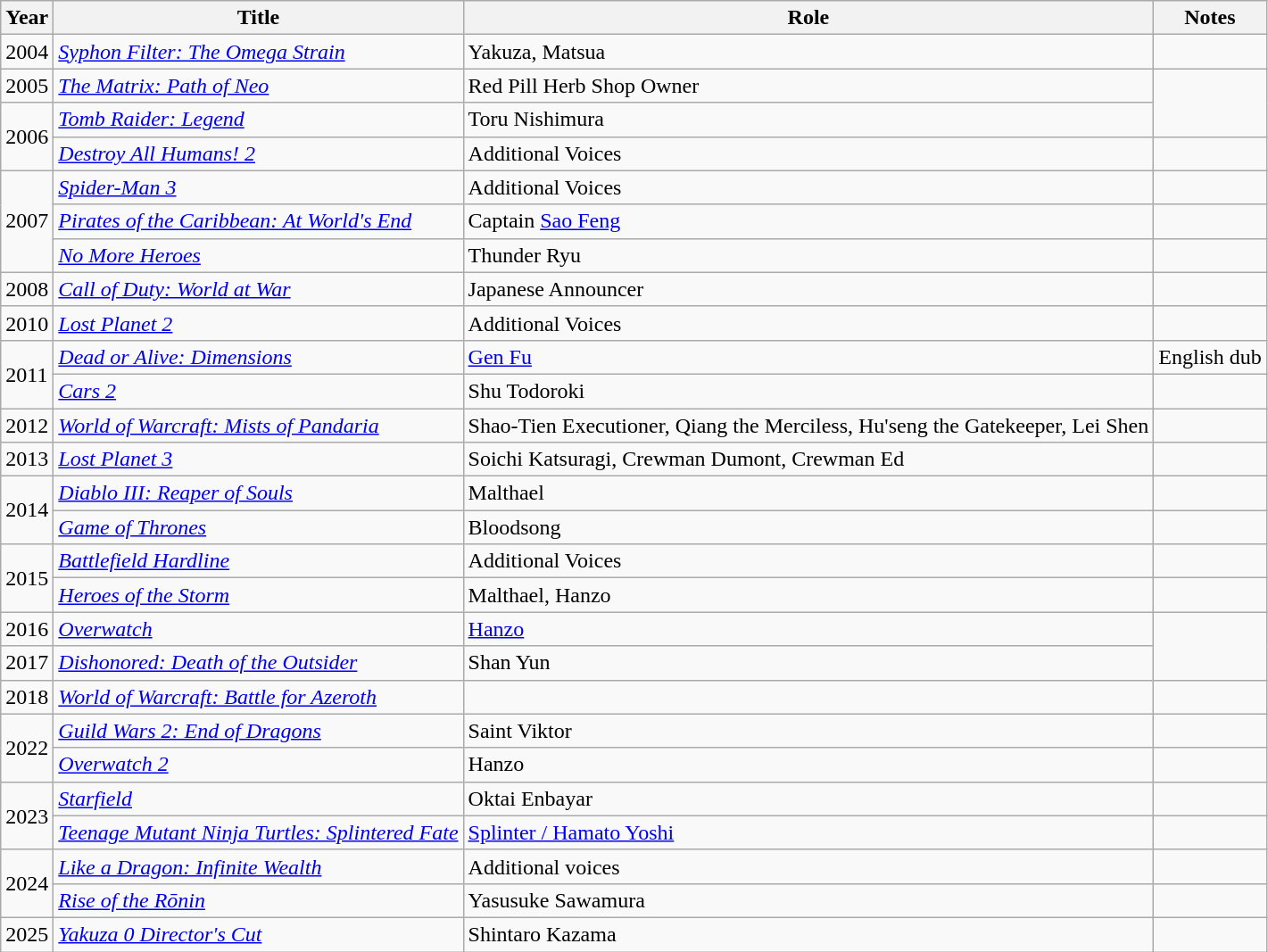<table class="wikitable sortable">
<tr>
<th>Year</th>
<th>Title</th>
<th>Role</th>
<th>Notes</th>
</tr>
<tr>
<td>2004</td>
<td><em><a href='#'>Syphon Filter: The Omega Strain</a></em></td>
<td>Yakuza, Matsua</td>
<td></td>
</tr>
<tr>
<td>2005</td>
<td><em><a href='#'>The Matrix: Path of Neo</a></em></td>
<td>Red Pill Herb Shop Owner</td>
<td rowspan="2"></td>
</tr>
<tr>
<td rowspan=2>2006</td>
<td><em><a href='#'>Tomb Raider: Legend</a></em></td>
<td>Toru Nishimura</td>
</tr>
<tr>
<td><em><a href='#'>Destroy All Humans! 2</a></em></td>
<td>Additional Voices</td>
<td></td>
</tr>
<tr>
<td rowspan=3>2007</td>
<td><em><a href='#'>Spider-Man 3</a></em></td>
<td>Additional Voices</td>
<td></td>
</tr>
<tr>
<td><em><a href='#'>Pirates of the Caribbean: At World's End</a></em></td>
<td>Captain <a href='#'>Sao Feng</a></td>
<td></td>
</tr>
<tr>
<td><em><a href='#'>No More Heroes</a></em></td>
<td>Thunder Ryu</td>
<td></td>
</tr>
<tr>
<td>2008</td>
<td><em><a href='#'>Call of Duty: World at War</a></em></td>
<td>Japanese Announcer</td>
<td></td>
</tr>
<tr>
<td>2010</td>
<td><em><a href='#'>Lost Planet 2</a></em></td>
<td>Additional Voices</td>
<td></td>
</tr>
<tr>
<td rowspan=2>2011</td>
<td><em><a href='#'>Dead or Alive: Dimensions</a></em></td>
<td><a href='#'>Gen Fu</a></td>
<td>English dub</td>
</tr>
<tr>
<td><em><a href='#'>Cars 2</a></em></td>
<td>Shu Todoroki</td>
<td></td>
</tr>
<tr>
<td>2012</td>
<td><em><a href='#'>World of Warcraft: Mists of Pandaria</a></em></td>
<td>Shao-Tien Executioner, Qiang the Merciless, Hu'seng the Gatekeeper, Lei Shen</td>
<td></td>
</tr>
<tr>
<td>2013</td>
<td><em><a href='#'>Lost Planet 3</a></em></td>
<td>Soichi Katsuragi, Crewman Dumont, Crewman Ed</td>
<td></td>
</tr>
<tr>
<td rowspan=2>2014</td>
<td><em><a href='#'>Diablo III: Reaper of Souls</a></em></td>
<td>Malthael</td>
<td></td>
</tr>
<tr>
<td><em><a href='#'>Game of Thrones</a></em></td>
<td>Bloodsong</td>
<td></td>
</tr>
<tr>
<td rowspan=2>2015</td>
<td><em><a href='#'>Battlefield Hardline</a></em></td>
<td>Additional Voices</td>
<td></td>
</tr>
<tr>
<td><em><a href='#'>Heroes of the Storm</a></em></td>
<td>Malthael, Hanzo</td>
<td></td>
</tr>
<tr>
<td>2016</td>
<td><em><a href='#'>Overwatch</a></em></td>
<td><a href='#'>Hanzo</a></td>
<td rowspan="2"></td>
</tr>
<tr>
<td>2017</td>
<td><em><a href='#'>Dishonored: Death of the Outsider</a></em></td>
<td>Shan Yun</td>
</tr>
<tr>
<td>2018</td>
<td><em><a href='#'>World of Warcraft: Battle for Azeroth</a></em></td>
<td></td>
<td></td>
</tr>
<tr>
<td rowspan="2">2022</td>
<td><em><a href='#'>Guild Wars 2: End of Dragons</a></em></td>
<td>Saint Viktor</td>
<td></td>
</tr>
<tr>
<td><em><a href='#'>Overwatch 2</a></em></td>
<td>Hanzo</td>
<td></td>
</tr>
<tr>
<td Rowspan="2">2023</td>
<td><em><a href='#'>Starfield</a></em></td>
<td>Oktai Enbayar</td>
<td></td>
</tr>
<tr>
<td><em><a href='#'>Teenage Mutant Ninja Turtles: Splintered Fate</a></em></td>
<td><a href='#'>Splinter / Hamato Yoshi</a></td>
<td></td>
</tr>
<tr>
<td rowspan=2>2024</td>
<td><em><a href='#'>Like a Dragon: Infinite Wealth</a></em></td>
<td>Additional voices</td>
<td></td>
</tr>
<tr>
<td><em><a href='#'>Rise of the Rōnin</a></em></td>
<td>Yasusuke Sawamura</td>
<td></td>
</tr>
<tr>
<td>2025</td>
<td><em><a href='#'>Yakuza 0 Director's Cut</a></em></td>
<td>Shintaro Kazama</td>
<td></td>
</tr>
</table>
